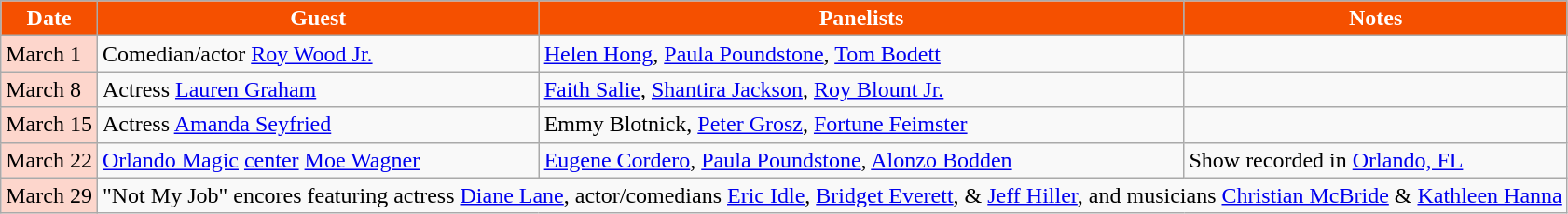<table class="wikitable">
<tr>
<th style="background:#f55000;color:#FFFFFF;">Date</th>
<th style="background:#f55000;color:#FFFFFF;">Guest</th>
<th style="background:#f55000;color:#FFFFFF;">Panelists</th>
<th style="background:#f55000;color:#FFFFFF;">Notes</th>
</tr>
<tr>
<td style="background:#FDD6CC;color:#000000;">March 1</td>
<td>Comedian/actor <a href='#'>Roy Wood Jr.</a></td>
<td><a href='#'>Helen Hong</a>, <a href='#'>Paula Poundstone</a>, <a href='#'>Tom Bodett</a></td>
<td></td>
</tr>
<tr>
<td style="background:#FDD6CC;color:#000000;">March 8</td>
<td>Actress <a href='#'>Lauren Graham</a></td>
<td><a href='#'>Faith Salie</a>, <a href='#'>Shantira Jackson</a>, <a href='#'>Roy Blount Jr.</a></td>
<td></td>
</tr>
<tr>
<td style="background:#FDD6CC;color:#000000;">March 15</td>
<td>Actress <a href='#'>Amanda Seyfried</a></td>
<td>Emmy Blotnick, <a href='#'>Peter Grosz</a>, <a href='#'>Fortune Feimster</a></td>
<td></td>
</tr>
<tr>
<td style="background:#FDD6CC;color:#000000;">March 22</td>
<td><a href='#'>Orlando Magic</a> <a href='#'>center</a> <a href='#'>Moe Wagner</a></td>
<td><a href='#'>Eugene Cordero</a>, <a href='#'>Paula Poundstone</a>, <a href='#'>Alonzo Bodden</a></td>
<td>Show recorded in <a href='#'>Orlando, FL</a> </td>
</tr>
<tr>
<td style="background:#FDD6CC;color:#000000;">March 29</td>
<td colspan=3>"Not My Job" encores featuring actress <a href='#'>Diane Lane</a>, actor/comedians <a href='#'>Eric Idle</a>, <a href='#'>Bridget Everett</a>, & <a href='#'>Jeff Hiller</a>, and musicians <a href='#'>Christian McBride</a> & <a href='#'>Kathleen Hanna</a></td>
</tr>
</table>
